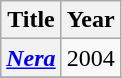<table class="wikitable plainrowheaders sortable">
<tr>
<th scope="col">Title</th>
<th scope="col">Year</th>
</tr>
<tr>
<th scope="row"><em><a href='#'>Nera</a></em></th>
<td>2004</td>
</tr>
<tr>
</tr>
</table>
